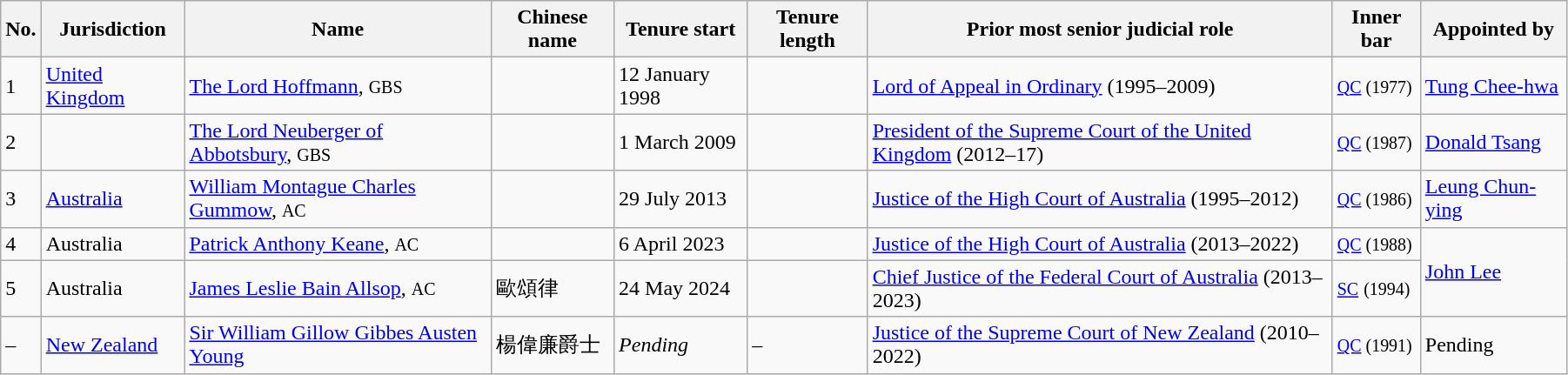<table class="wikitable" style="width: 95%;">
<tr>
<th>No.</th>
<th>Jurisdiction</th>
<th>Name</th>
<th>Chinese name</th>
<th>Tenure start</th>
<th>Tenure length</th>
<th>Prior most senior judicial role</th>
<th>Inner bar</th>
<th>Appointed by</th>
</tr>
<tr>
<td>1</td>
<td><a href='#'>United Kingdom</a></td>
<td><a href='#'>The Lord Hoffmann</a>, <small>GBS</small></td>
<td></td>
<td>12 January 1998</td>
<td></td>
<td><a href='#'>Lord of Appeal in Ordinary</a> (1995–2009)</td>
<td><small><a href='#'>QC</a> (1977)</small></td>
<td><a href='#'>Tung Chee-hwa</a></td>
</tr>
<tr>
<td>2</td>
<td></td>
<td><a href='#'>The Lord Neuberger of Abbotsbury</a>, <small>GBS</small></td>
<td></td>
<td>1 March 2009</td>
<td></td>
<td><a href='#'>President of the Supreme Court of the United Kingdom</a> (2012–17)</td>
<td><small><a href='#'>QC</a> (1987)</small></td>
<td><a href='#'>Donald Tsang</a></td>
</tr>
<tr>
<td>3</td>
<td><a href='#'>Australia</a></td>
<td><a href='#'>William Montague Charles Gummow</a>, <small>AC</small></td>
<td></td>
<td>29 July 2013</td>
<td></td>
<td><a href='#'>Justice of the High Court of Australia</a> (1995–2012)</td>
<td><small><a href='#'>QC</a> (1986)</small></td>
<td><a href='#'>Leung Chun-ying</a></td>
</tr>
<tr>
<td>4</td>
<td>Australia</td>
<td><a href='#'>Patrick Anthony Keane</a>, <small>AC</small></td>
<td></td>
<td>6 April 2023</td>
<td></td>
<td><a href='#'>Justice of the High Court of Australia</a> (2013–2022)</td>
<td><small><a href='#'>QC</a> (1988)</small></td>
<td rowspan="2"><a href='#'>John Lee</a></td>
</tr>
<tr>
<td>5</td>
<td>Australia</td>
<td><a href='#'>James Leslie Bain Allsop</a>, <small>AC</small></td>
<td>歐頌律</td>
<td>24 May 2024</td>
<td></td>
<td><a href='#'>Chief Justice of the Federal Court of Australia</a> (2013–2023)</td>
<td><small><a href='#'>SC</a></small> <small>(1994)</small></td>
</tr>
<tr>
<td>–</td>
<td><a href='#'>New Zealand</a></td>
<td><a href='#'>Sir William Gillow Gibbes Austen Young</a></td>
<td>楊偉廉爵士</td>
<td><em>Pending</em></td>
<td>–</td>
<td><a href='#'>Justice of the Supreme Court of New Zealand</a> (2010–2022)</td>
<td><small><a href='#'>QC</a> (1991)</small></td>
<td>Pending</td>
</tr>
</table>
